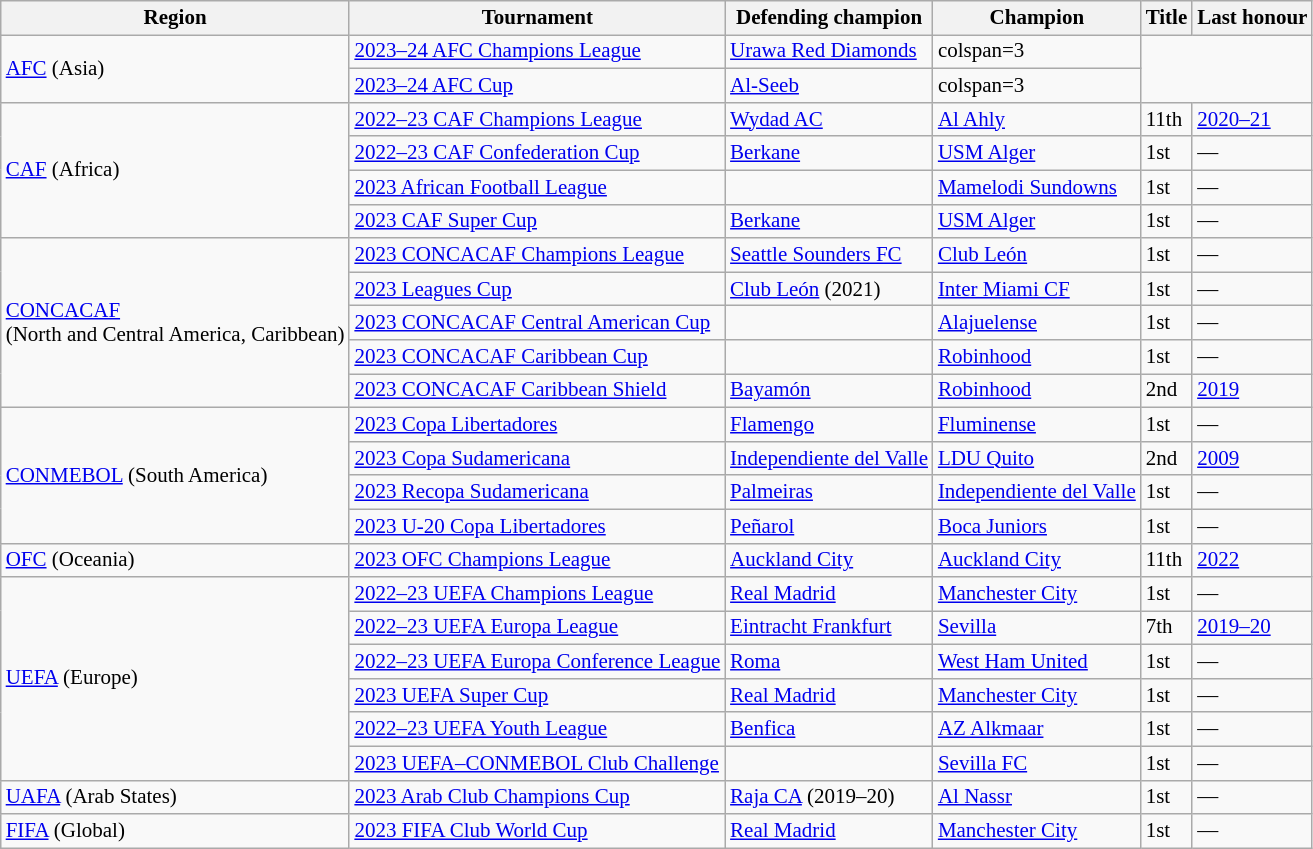<table class=wikitable style="font-size:14px">
<tr>
<th>Region</th>
<th>Tournament</th>
<th>Defending champion</th>
<th>Champion</th>
<th>Title</th>
<th>Last honour</th>
</tr>
<tr>
<td rowspan=2><a href='#'>AFC</a> (Asia)</td>
<td><a href='#'>2023–24 AFC Champions League</a></td>
<td> <a href='#'>Urawa Red Diamonds</a></td>
<td>colspan=3 </td>
</tr>
<tr>
<td><a href='#'>2023–24 AFC Cup</a></td>
<td> <a href='#'>Al-Seeb</a></td>
<td>colspan=3 </td>
</tr>
<tr>
<td rowspan=4><a href='#'>CAF</a> (Africa)</td>
<td><a href='#'>2022–23 CAF Champions League</a></td>
<td> <a href='#'>Wydad AC</a></td>
<td> <a href='#'>Al Ahly</a></td>
<td>11th</td>
<td><a href='#'>2020–21</a></td>
</tr>
<tr>
<td><a href='#'>2022–23 CAF Confederation Cup</a></td>
<td> <a href='#'>Berkane</a></td>
<td> <a href='#'>USM Alger</a></td>
<td>1st</td>
<td>—</td>
</tr>
<tr>
<td><a href='#'>2023 African Football League</a></td>
<td></td>
<td> <a href='#'>Mamelodi Sundowns</a></td>
<td>1st</td>
<td>—</td>
</tr>
<tr>
<td><a href='#'>2023 CAF Super Cup</a></td>
<td> <a href='#'>Berkane</a></td>
<td> <a href='#'>USM Alger</a></td>
<td>1st</td>
<td>—</td>
</tr>
<tr>
<td rowspan=5><a href='#'>CONCACAF</a><br>(North and Central America, Caribbean)</td>
<td><a href='#'>2023 CONCACAF Champions League</a></td>
<td> <a href='#'>Seattle Sounders FC</a></td>
<td> <a href='#'>Club León</a></td>
<td>1st</td>
<td>—</td>
</tr>
<tr>
<td><a href='#'>2023 Leagues Cup</a></td>
<td> <a href='#'>Club León</a> (2021)</td>
<td> <a href='#'>Inter Miami CF</a></td>
<td>1st</td>
<td>—</td>
</tr>
<tr>
<td><a href='#'>2023 CONCACAF Central American Cup</a></td>
<td></td>
<td> <a href='#'>Alajuelense</a></td>
<td>1st</td>
<td>—</td>
</tr>
<tr>
<td><a href='#'>2023 CONCACAF Caribbean Cup</a></td>
<td></td>
<td> <a href='#'>Robinhood</a></td>
<td>1st</td>
<td>—</td>
</tr>
<tr>
<td><a href='#'>2023 CONCACAF Caribbean Shield</a></td>
<td> <a href='#'>Bayamón</a></td>
<td> <a href='#'>Robinhood</a></td>
<td>2nd</td>
<td><a href='#'>2019</a></td>
</tr>
<tr>
<td rowspan=4><a href='#'>CONMEBOL</a> (South America)</td>
<td><a href='#'>2023 Copa Libertadores</a></td>
<td> <a href='#'>Flamengo</a></td>
<td> <a href='#'>Fluminense</a></td>
<td>1st</td>
<td>—</td>
</tr>
<tr>
<td><a href='#'>2023 Copa Sudamericana</a></td>
<td> <a href='#'>Independiente del Valle</a></td>
<td> <a href='#'>LDU Quito</a></td>
<td>2nd</td>
<td><a href='#'>2009</a></td>
</tr>
<tr>
<td><a href='#'>2023 Recopa Sudamericana</a></td>
<td> <a href='#'>Palmeiras</a></td>
<td> <a href='#'>Independiente del Valle</a></td>
<td>1st</td>
<td>—</td>
</tr>
<tr>
<td><a href='#'>2023 U-20 Copa Libertadores</a></td>
<td> <a href='#'>Peñarol</a></td>
<td> <a href='#'>Boca Juniors</a></td>
<td>1st</td>
<td>—</td>
</tr>
<tr>
<td><a href='#'>OFC</a> (Oceania)</td>
<td><a href='#'>2023 OFC Champions League</a></td>
<td> <a href='#'>Auckland City</a></td>
<td> <a href='#'>Auckland City</a></td>
<td>11th</td>
<td><a href='#'>2022</a></td>
</tr>
<tr>
<td rowspan=6><a href='#'>UEFA</a> (Europe)</td>
<td><a href='#'>2022–23 UEFA Champions League</a></td>
<td> <a href='#'>Real Madrid</a></td>
<td> <a href='#'>Manchester City</a></td>
<td>1st</td>
<td>—</td>
</tr>
<tr>
<td><a href='#'>2022–23 UEFA Europa League</a></td>
<td> <a href='#'>Eintracht Frankfurt</a></td>
<td> <a href='#'>Sevilla</a></td>
<td>7th</td>
<td><a href='#'>2019–20</a></td>
</tr>
<tr>
<td><a href='#'>2022–23 UEFA Europa Conference League</a></td>
<td> <a href='#'>Roma</a></td>
<td> <a href='#'>West Ham United</a></td>
<td>1st</td>
<td>—</td>
</tr>
<tr>
<td><a href='#'>2023 UEFA Super Cup</a></td>
<td> <a href='#'>Real Madrid</a></td>
<td> <a href='#'>Manchester City</a></td>
<td>1st</td>
<td>—</td>
</tr>
<tr>
<td><a href='#'>2022–23 UEFA Youth League</a></td>
<td> <a href='#'>Benfica</a></td>
<td> <a href='#'>AZ Alkmaar</a></td>
<td>1st</td>
<td>—</td>
</tr>
<tr>
<td><a href='#'>2023 UEFA–CONMEBOL Club Challenge</a></td>
<td></td>
<td> <a href='#'>Sevilla FC</a></td>
<td>1st</td>
<td>—</td>
</tr>
<tr>
<td><a href='#'>UAFA</a> (Arab States)</td>
<td><a href='#'>2023 Arab Club Champions Cup</a></td>
<td> <a href='#'>Raja CA</a> (2019–20)</td>
<td> <a href='#'>Al Nassr</a></td>
<td>1st</td>
<td>—</td>
</tr>
<tr>
<td><a href='#'>FIFA</a> (Global)</td>
<td><a href='#'>2023 FIFA Club World Cup</a></td>
<td> <a href='#'>Real Madrid</a></td>
<td> <a href='#'>Manchester City</a></td>
<td>1st</td>
<td>—</td>
</tr>
</table>
